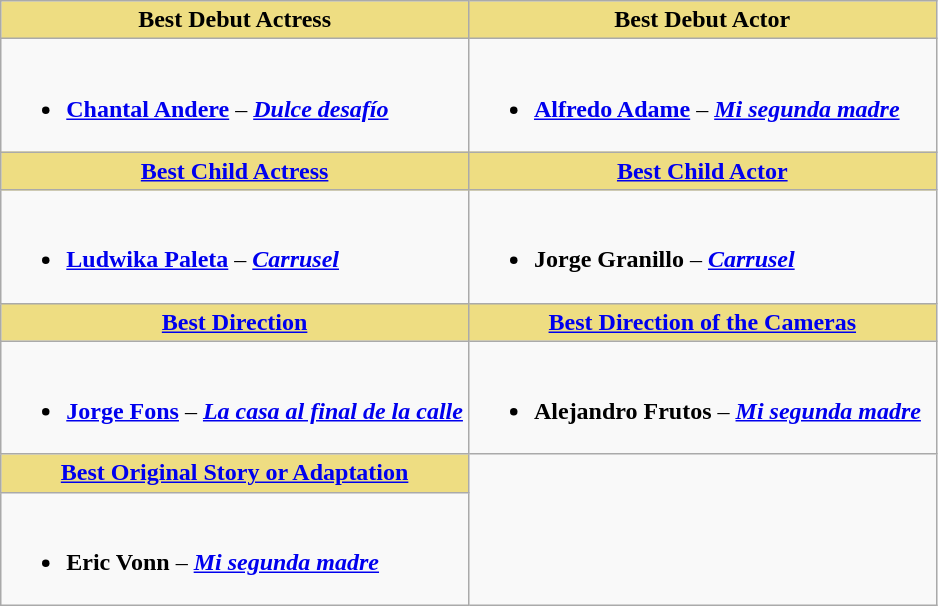<table class="wikitable">
<tr>
<th style="background:#EEDD82; width:50%">Best Debut Actress</th>
<th style="background:#EEDD82; width:50%">Best Debut Actor</th>
</tr>
<tr>
<td valign="top"><br><ul><li><strong><a href='#'>Chantal Andere</a></strong> – <strong><em><a href='#'>Dulce desafío</a></em></strong></li></ul></td>
<td valign="top"><br><ul><li><strong><a href='#'>Alfredo Adame</a></strong> – <strong><em><a href='#'>Mi segunda madre</a></em></strong></li></ul></td>
</tr>
<tr>
<th style="background:#EEDD82; width:50%"><a href='#'>Best Child Actress</a></th>
<th style="background:#EEDD82; width:50%"><a href='#'>Best Child Actor</a></th>
</tr>
<tr>
<td valign="top"><br><ul><li><strong><a href='#'>Ludwika Paleta</a></strong> – <strong><em><a href='#'>Carrusel</a></em></strong></li></ul></td>
<td valign="top"><br><ul><li><strong>Jorge Granillo</strong> – <strong><em><a href='#'>Carrusel</a></em></strong></li></ul></td>
</tr>
<tr>
<th style="background:#EEDD82; width:50%"><a href='#'>Best Direction</a></th>
<th style="background:#EEDD82; width:50%"><a href='#'>Best Direction of the Cameras</a></th>
</tr>
<tr>
<td valign="top"><br><ul><li><strong><a href='#'>Jorge Fons</a></strong> – <strong><em><a href='#'>La casa al final de la calle</a></em></strong></li></ul></td>
<td valign="top"><br><ul><li><strong>Alejandro Frutos</strong> – <strong><em><a href='#'>Mi segunda madre</a></em></strong></li></ul></td>
</tr>
<tr>
<th style="background:#EEDD82; width:50%"><a href='#'>Best Original Story or Adaptation</a></th>
</tr>
<tr>
<td valign="top"><br><ul><li><strong>Eric Vonn</strong> – <strong><em><a href='#'>Mi segunda madre</a></em></strong></li></ul></td>
</tr>
</table>
